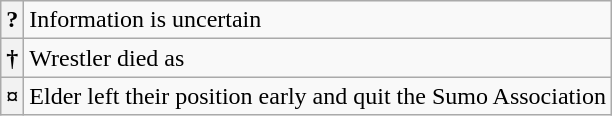<table class="wikitable">
<tr>
<th>?</th>
<td>Information is uncertain</td>
</tr>
<tr>
<th>†</th>
<td>Wrestler died as </td>
</tr>
<tr>
<th>¤</th>
<td>Elder left their position early and quit the Sumo Association</td>
</tr>
</table>
